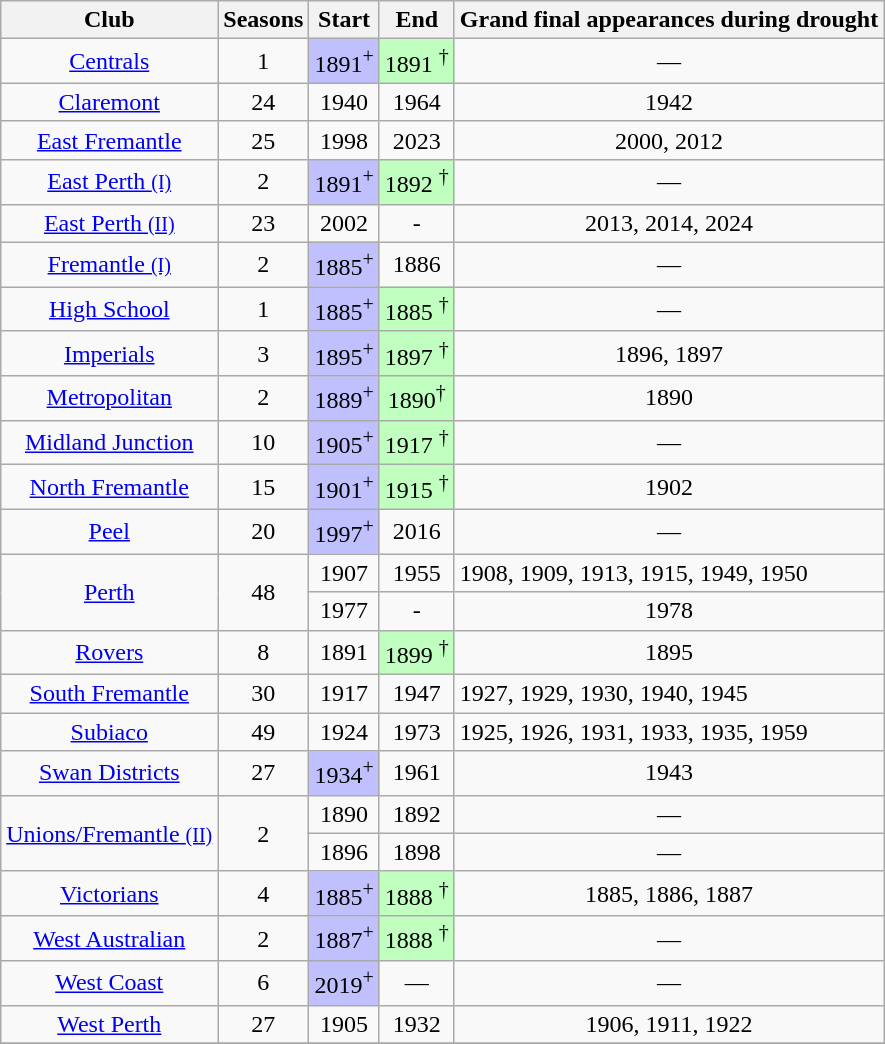<table class="wikitable sortable" style=text-align:center>
<tr>
<th>Club</th>
<th>Seasons</th>
<th>Start</th>
<th>End</th>
<th>Grand final appearances during drought</th>
</tr>
<tr>
<td><a href='#'>Centrals</a></td>
<td>1</td>
<td bgcolor=C0C0FF>1891<sup>+</sup></td>
<td bgcolor=C0FFC0>1891 <sup>†</sup></td>
<td>—</td>
</tr>
<tr>
<td><a href='#'>Claremont</a></td>
<td>24</td>
<td>1940</td>
<td>1964</td>
<td align=center>1942</td>
</tr>
<tr>
<td><a href='#'>East Fremantle</a></td>
<td>25</td>
<td>1998</td>
<td>2023</td>
<td align=center>2000, 2012</td>
</tr>
<tr>
<td><a href='#'>East Perth <small>(I)</small></a></td>
<td>2</td>
<td bgcolor=C0C0FF>1891<sup>+</sup></td>
<td bgcolor=C0FFC0>1892 <sup>†</sup></td>
<td>—</td>
</tr>
<tr>
<td><a href='#'>East Perth <small>(II)</small></a></td>
<td>23</td>
<td>2002</td>
<td>-</td>
<td align=center>2013, 2014, 2024</td>
</tr>
<tr>
<td><a href='#'>Fremantle <small>(I)</small></a></td>
<td>2</td>
<td bgcolor=C0C0FF>1885<sup>+</sup></td>
<td>1886</td>
<td>—</td>
</tr>
<tr>
<td><a href='#'>High School</a></td>
<td>1</td>
<td bgcolor=C0C0FF>1885<sup>+</sup></td>
<td bgcolor=C0FFC0>1885 <sup>†</sup></td>
<td>—</td>
</tr>
<tr>
<td><a href='#'>Imperials</a></td>
<td>3</td>
<td bgcolor=C0C0FF>1895<sup>+</sup></td>
<td bgcolor=C0FFC0>1897 <sup>†</sup></td>
<td>1896, 1897</td>
</tr>
<tr>
<td><a href='#'>Metropolitan</a></td>
<td>2</td>
<td bgcolor=C0C0FF>1889<sup>+</sup></td>
<td bgcolor=C0FFC0>1890<sup>†</sup></td>
<td>1890</td>
</tr>
<tr>
<td><a href='#'>Midland Junction</a></td>
<td>10</td>
<td bgcolor=C0C0FF>1905<sup>+</sup></td>
<td bgcolor=C0FFC0>1917 <sup>†</sup></td>
<td>—</td>
</tr>
<tr>
<td><a href='#'>North Fremantle</a></td>
<td>15</td>
<td bgcolor=C0C0FF>1901<sup>+</sup></td>
<td bgcolor=C0FFC0>1915 <sup>†</sup></td>
<td>1902</td>
</tr>
<tr>
<td><a href='#'>Peel</a></td>
<td>20</td>
<td bgcolor=C0C0FF>1997<sup>+</sup></td>
<td>2016</td>
<td align=center>—</td>
</tr>
<tr>
<td rowspan=2><a href='#'>Perth</a></td>
<td rowspan=2>48</td>
<td>1907</td>
<td>1955</td>
<td align=left>1908, 1909, 1913, 1915, 1949, 1950</td>
</tr>
<tr>
<td>1977</td>
<td>-</td>
<td>1978</td>
</tr>
<tr>
<td><a href='#'>Rovers</a></td>
<td>8</td>
<td>1891</td>
<td bgcolor=C0FFC0>1899 <sup>†</sup></td>
<td>1895</td>
</tr>
<tr>
<td><a href='#'>South Fremantle</a></td>
<td>30</td>
<td>1917</td>
<td>1947</td>
<td align=left>1927, 1929, 1930, 1940, 1945</td>
</tr>
<tr>
<td><a href='#'>Subiaco</a></td>
<td>49</td>
<td>1924</td>
<td>1973</td>
<td align=left>1925, 1926, 1931, 1933, 1935, 1959</td>
</tr>
<tr>
<td><a href='#'>Swan Districts</a></td>
<td>27</td>
<td bgcolor=C0C0FF>1934<sup>+</sup></td>
<td>1961</td>
<td align=center>1943</td>
</tr>
<tr>
<td rowspan=2><a href='#'>Unions/Fremantle <small>(II)</small></a></td>
<td rowspan=2>2</td>
<td>1890</td>
<td>1892</td>
<td>—</td>
</tr>
<tr>
<td>1896</td>
<td>1898</td>
<td>—</td>
</tr>
<tr>
<td><a href='#'>Victorians</a></td>
<td>4</td>
<td bgcolor=C0C0FF>1885<sup>+</sup></td>
<td bgcolor=C0FFC0>1888 <sup>†</sup></td>
<td>1885, 1886, 1887</td>
</tr>
<tr>
<td><a href='#'>West Australian</a></td>
<td>2</td>
<td bgcolor=C0C0FF>1887<sup>+</sup></td>
<td bgcolor=C0FFC0>1888 <sup>†</sup></td>
<td>—</td>
</tr>
<tr>
<td><a href='#'> West Coast</a></td>
<td>6</td>
<td bgcolor=C0C0FF>2019<sup>+</sup></td>
<td>—</td>
<td align=center>—</td>
</tr>
<tr>
<td><a href='#'>West Perth</a></td>
<td>27</td>
<td>1905</td>
<td>1932</td>
<td align=center>1906, 1911, 1922</td>
</tr>
<tr>
</tr>
</table>
